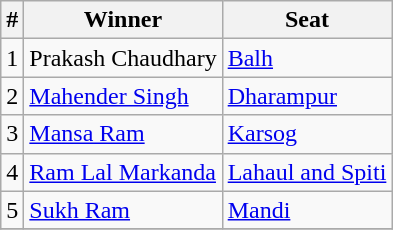<table class="wikitable sortable">
<tr>
<th>#</th>
<th>Winner</th>
<th>Seat</th>
</tr>
<tr>
<td>1</td>
<td>Prakash Chaudhary</td>
<td><a href='#'>Balh</a></td>
</tr>
<tr>
<td>2</td>
<td><a href='#'>Mahender Singh</a></td>
<td><a href='#'>Dharampur</a></td>
</tr>
<tr>
<td>3</td>
<td><a href='#'>Mansa Ram</a></td>
<td><a href='#'>Karsog</a></td>
</tr>
<tr>
<td>4</td>
<td><a href='#'>Ram Lal Markanda</a></td>
<td><a href='#'>Lahaul and Spiti</a></td>
</tr>
<tr>
<td>5</td>
<td><a href='#'>Sukh Ram</a></td>
<td><a href='#'>Mandi</a></td>
</tr>
<tr>
</tr>
</table>
